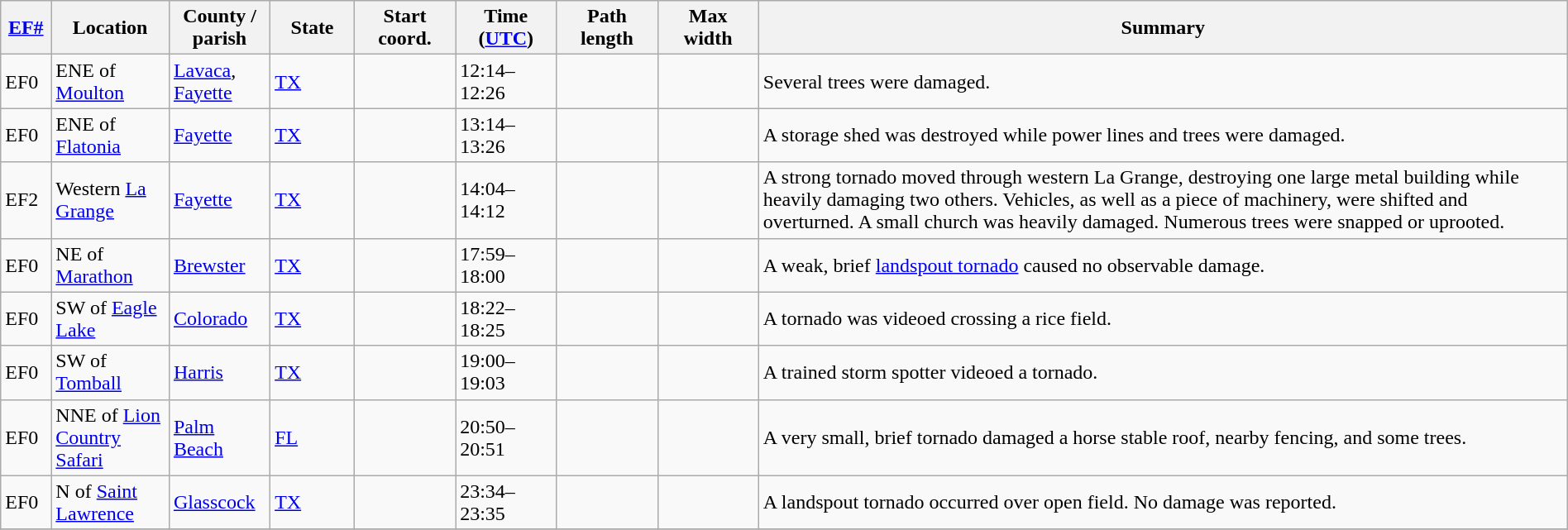<table class="wikitable sortable" style="width:100%;">
<tr>
<th scope="col" style="width:3%; text-align:center;"><a href='#'>EF#</a></th>
<th scope="col" style="width:7%; text-align:center;" class="unsortable">Location</th>
<th scope="col" style="width:6%; text-align:center;" class="unsortable">County / parish</th>
<th scope="col" style="width:5%; text-align:center;">State</th>
<th scope="col" style="width:6%; text-align:center;">Start coord.</th>
<th scope="col" style="width:6%; text-align:center;">Time (<a href='#'>UTC</a>)</th>
<th scope="col" style="width:6%; text-align:center;">Path length</th>
<th scope="col" style="width:6%; text-align:center;">Max width</th>
<th scope="col" class="unsortable" style="width:48%; text-align:center;">Summary</th>
</tr>
<tr>
<td bgcolor=>EF0</td>
<td>ENE of <a href='#'>Moulton</a></td>
<td><a href='#'>Lavaca</a>, <a href='#'>Fayette</a></td>
<td><a href='#'>TX</a></td>
<td></td>
<td>12:14–12:26</td>
<td></td>
<td></td>
<td>Several trees were damaged.</td>
</tr>
<tr>
<td bgcolor=>EF0</td>
<td>ENE of <a href='#'>Flatonia</a></td>
<td><a href='#'>Fayette</a></td>
<td><a href='#'>TX</a></td>
<td></td>
<td>13:14–13:26</td>
<td></td>
<td></td>
<td>A storage shed was destroyed while power lines and trees were damaged.</td>
</tr>
<tr>
<td bgcolor=>EF2</td>
<td>Western <a href='#'>La Grange</a></td>
<td><a href='#'>Fayette</a></td>
<td><a href='#'>TX</a></td>
<td></td>
<td>14:04–14:12</td>
<td></td>
<td></td>
<td>A strong tornado moved through western La Grange, destroying one large metal building while heavily damaging two others. Vehicles, as well as a  piece of machinery, were shifted and overturned. A small church was heavily damaged. Numerous trees were snapped or uprooted.</td>
</tr>
<tr>
<td bgcolor=>EF0</td>
<td>NE of <a href='#'>Marathon</a></td>
<td><a href='#'>Brewster</a></td>
<td><a href='#'>TX</a></td>
<td></td>
<td>17:59–18:00</td>
<td></td>
<td></td>
<td>A weak, brief <a href='#'>landspout tornado</a> caused no observable damage.</td>
</tr>
<tr>
<td bgcolor=>EF0</td>
<td>SW of <a href='#'>Eagle Lake</a></td>
<td><a href='#'>Colorado</a></td>
<td><a href='#'>TX</a></td>
<td></td>
<td>18:22–18:25</td>
<td></td>
<td></td>
<td>A tornado was videoed crossing a rice field.</td>
</tr>
<tr>
<td bgcolor=>EF0</td>
<td>SW of <a href='#'>Tomball</a></td>
<td><a href='#'>Harris</a></td>
<td><a href='#'>TX</a></td>
<td></td>
<td>19:00–19:03</td>
<td></td>
<td></td>
<td>A trained storm spotter videoed a tornado.</td>
</tr>
<tr>
<td bgcolor=>EF0</td>
<td>NNE of <a href='#'>Lion Country Safari</a></td>
<td><a href='#'>Palm Beach</a></td>
<td><a href='#'>FL</a></td>
<td></td>
<td>20:50–20:51</td>
<td></td>
<td></td>
<td>A very small, brief tornado damaged a horse stable roof, nearby fencing, and some trees.</td>
</tr>
<tr>
<td bgcolor=>EF0</td>
<td>N of <a href='#'>Saint Lawrence</a></td>
<td><a href='#'>Glasscock</a></td>
<td><a href='#'>TX</a></td>
<td></td>
<td>23:34–23:35</td>
<td></td>
<td></td>
<td>A landspout tornado occurred over open field. No damage was reported.</td>
</tr>
<tr>
</tr>
</table>
